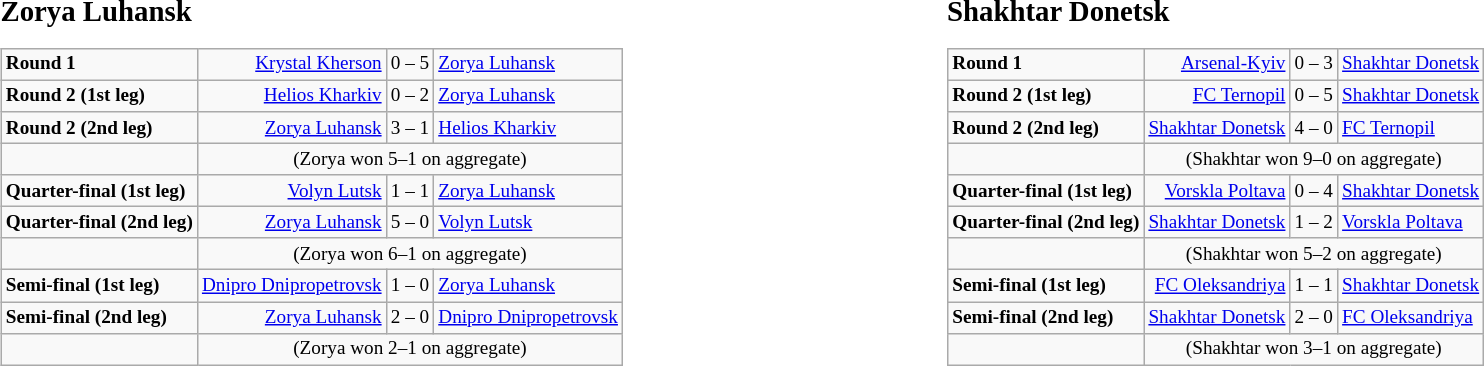<table width=100%>
<tr>
<td width=50% valign=top><br><big><strong>Zorya Luhansk</strong></big><table class="wikitable" style="font-size: 80%;">
<tr>
<td><strong>Round 1</strong></td>
<td align=right><a href='#'>Krystal Kherson</a></td>
<td>0 – 5</td>
<td><a href='#'>Zorya Luhansk</a></td>
</tr>
<tr>
<td><strong>Round 2 (1st leg)</strong></td>
<td align=right><a href='#'>Helios Kharkiv</a></td>
<td>0 – 2</td>
<td><a href='#'>Zorya Luhansk</a></td>
</tr>
<tr>
<td><strong>Round 2 (2nd leg)</strong></td>
<td align=right><a href='#'>Zorya Luhansk</a></td>
<td>3 – 1</td>
<td><a href='#'>Helios Kharkiv</a></td>
</tr>
<tr>
<td> </td>
<td colspan=4 align=center>(Zorya won 5–1 on aggregate)</td>
</tr>
<tr>
<td><strong>Quarter-final (1st leg)</strong></td>
<td align=right><a href='#'>Volyn Lutsk</a></td>
<td>1 – 1</td>
<td><a href='#'>Zorya Luhansk</a></td>
</tr>
<tr>
<td><strong>Quarter-final (2nd leg)</strong></td>
<td align=right><a href='#'>Zorya Luhansk</a></td>
<td>5 – 0</td>
<td><a href='#'>Volyn Lutsk</a></td>
</tr>
<tr>
<td> </td>
<td colspan=4 align=center>(Zorya won 6–1 on aggregate)</td>
</tr>
<tr>
<td><strong>Semi-final (1st leg)</strong></td>
<td align=right><a href='#'>Dnipro Dnipropetrovsk</a></td>
<td>1 – 0</td>
<td><a href='#'>Zorya Luhansk</a></td>
</tr>
<tr>
<td><strong>Semi-final (2nd leg)</strong></td>
<td align=right><a href='#'>Zorya Luhansk</a></td>
<td>2 – 0</td>
<td><a href='#'>Dnipro Dnipropetrovsk</a></td>
</tr>
<tr>
<td> </td>
<td colspan=4 align=center>(Zorya won 2–1 on aggregate)</td>
</tr>
</table>
</td>
<td width=50% valign=top><br><big><strong>Shakhtar Donetsk</strong></big><table class="wikitable" style="font-size: 80%;">
<tr>
<td><strong>Round 1</strong></td>
<td align=right><a href='#'>Arsenal-Kyiv</a></td>
<td>0 – 3</td>
<td><a href='#'>Shakhtar Donetsk</a></td>
</tr>
<tr>
<td><strong>Round 2 (1st leg)</strong></td>
<td align=right><a href='#'>FC Ternopil</a></td>
<td>0 – 5</td>
<td><a href='#'>Shakhtar Donetsk</a></td>
</tr>
<tr>
<td><strong>Round 2 (2nd leg)</strong></td>
<td align=right><a href='#'>Shakhtar Donetsk</a></td>
<td>4 – 0</td>
<td><a href='#'>FC Ternopil</a></td>
</tr>
<tr>
<td> </td>
<td colspan=4 align=center>(Shakhtar won 9–0 on aggregate)</td>
</tr>
<tr>
<td><strong>Quarter-final (1st leg)</strong></td>
<td align=right><a href='#'>Vorskla Poltava</a></td>
<td>0 – 4</td>
<td><a href='#'>Shakhtar Donetsk</a></td>
</tr>
<tr>
<td><strong>Quarter-final (2nd leg)</strong></td>
<td align=right><a href='#'>Shakhtar Donetsk</a></td>
<td>1 – 2</td>
<td><a href='#'>Vorskla Poltava</a></td>
</tr>
<tr>
<td> </td>
<td colspan=4 align=center>(Shakhtar won 5–2 on aggregate)</td>
</tr>
<tr>
<td><strong>Semi-final (1st leg)</strong></td>
<td align=right><a href='#'>FC Oleksandriya</a></td>
<td>1 – 1</td>
<td><a href='#'>Shakhtar Donetsk</a></td>
</tr>
<tr>
<td><strong>Semi-final (2nd leg)</strong></td>
<td align=right><a href='#'>Shakhtar Donetsk</a></td>
<td>2 – 0</td>
<td><a href='#'>FC Oleksandriya</a></td>
</tr>
<tr>
<td> </td>
<td colspan=4 align=center>(Shakhtar won 3–1 on aggregate)</td>
</tr>
</table>
</td>
</tr>
</table>
